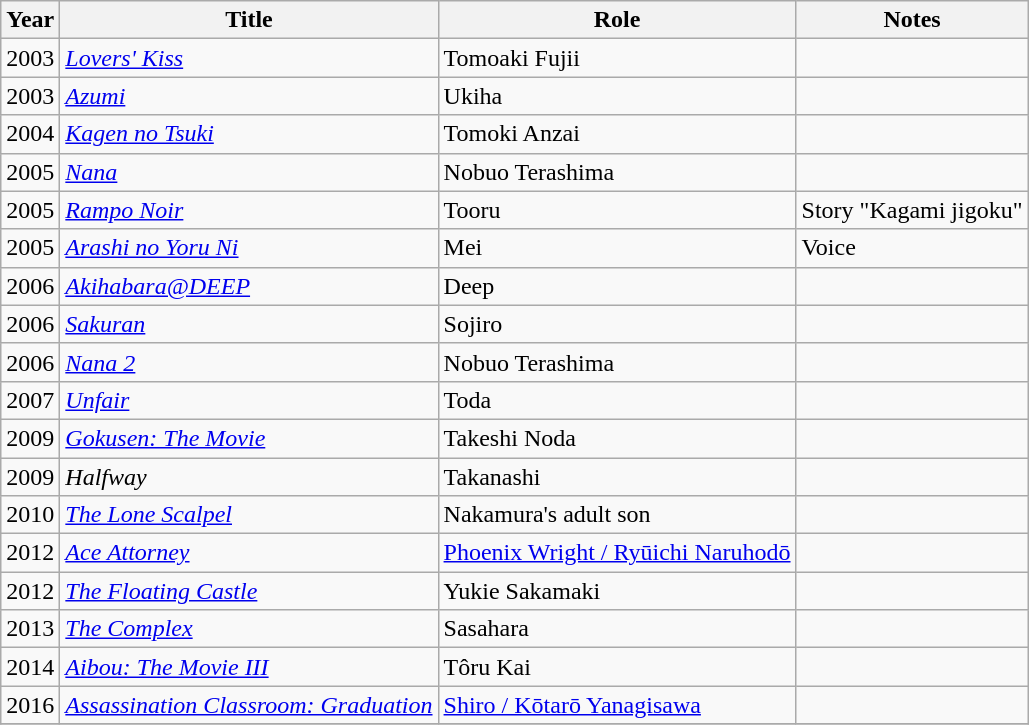<table class="wikitable sortable plainrowheaders" style="white-space:nowrap">
<tr>
<th>Year</th>
<th>Title</th>
<th>Role</th>
<th>Notes</th>
</tr>
<tr>
<td>2003</td>
<td><em><a href='#'>Lovers' Kiss</a></em></td>
<td>Tomoaki Fujii</td>
<td></td>
</tr>
<tr>
<td>2003</td>
<td><em><a href='#'>Azumi</a></em></td>
<td>Ukiha</td>
<td></td>
</tr>
<tr>
<td>2004</td>
<td><em><a href='#'>Kagen no Tsuki</a></em></td>
<td>Tomoki Anzai</td>
<td></td>
</tr>
<tr>
<td>2005</td>
<td><em><a href='#'>Nana</a></em></td>
<td>Nobuo Terashima</td>
<td></td>
</tr>
<tr>
<td>2005</td>
<td><em><a href='#'>Rampo Noir</a></em></td>
<td>Tooru</td>
<td>Story "Kagami jigoku"</td>
</tr>
<tr>
<td>2005</td>
<td><em><a href='#'>Arashi no Yoru Ni</a></em></td>
<td>Mei</td>
<td>Voice</td>
</tr>
<tr>
<td>2006</td>
<td><em><a href='#'>Akihabara@DEEP</a></em></td>
<td>Deep</td>
<td></td>
</tr>
<tr>
<td>2006</td>
<td><em><a href='#'>Sakuran</a></em></td>
<td>Sojiro</td>
<td></td>
</tr>
<tr>
<td>2006</td>
<td><em><a href='#'>Nana 2</a></em></td>
<td>Nobuo Terashima</td>
<td></td>
</tr>
<tr>
<td>2007</td>
<td><em><a href='#'>Unfair</a></em></td>
<td>Toda</td>
<td></td>
</tr>
<tr>
<td>2009</td>
<td><em><a href='#'>Gokusen: The Movie</a></em></td>
<td>Takeshi Noda</td>
<td></td>
</tr>
<tr>
<td>2009</td>
<td><em>Halfway</em></td>
<td>Takanashi</td>
<td></td>
</tr>
<tr>
<td>2010</td>
<td><em><a href='#'>The Lone Scalpel</a></em></td>
<td>Nakamura's adult son</td>
<td></td>
</tr>
<tr>
<td>2012</td>
<td><em><a href='#'>Ace Attorney</a></em></td>
<td><a href='#'>Phoenix Wright / Ryūichi Naruhodō</a></td>
<td></td>
</tr>
<tr>
<td>2012</td>
<td><em><a href='#'>The Floating Castle</a></em></td>
<td>Yukie Sakamaki</td>
<td></td>
</tr>
<tr>
<td>2013</td>
<td><em><a href='#'>The Complex</a></em></td>
<td>Sasahara</td>
<td></td>
</tr>
<tr>
<td>2014</td>
<td><em><a href='#'>Aibou: The Movie III</a></em></td>
<td>Tôru Kai</td>
<td></td>
</tr>
<tr>
<td>2016</td>
<td><em><a href='#'>Assassination Classroom: Graduation</a></em></td>
<td><a href='#'>Shiro / Kōtarō Yanagisawa</a></td>
<td></td>
</tr>
<tr>
</tr>
</table>
